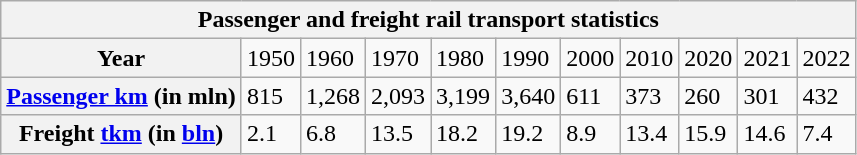<table class="wikitable">
<tr>
<th colspan="11">Passenger and freight rail transport statistics</th>
</tr>
<tr>
<th>Year</th>
<td>1950</td>
<td>1960</td>
<td>1970</td>
<td>1980</td>
<td>1990</td>
<td>2000</td>
<td>2010</td>
<td>2020</td>
<td>2021</td>
<td>2022</td>
</tr>
<tr>
<th><a href='#'>Passenger km</a> (in mln)</th>
<td>815</td>
<td>1,268</td>
<td>2,093</td>
<td>3,199</td>
<td>3,640</td>
<td>611</td>
<td>373</td>
<td>260</td>
<td>301</td>
<td>432</td>
</tr>
<tr>
<th>Freight <a href='#'>tkm</a> (in <a href='#'>bln</a>)</th>
<td>2.1</td>
<td>6.8</td>
<td>13.5</td>
<td>18.2</td>
<td>19.2</td>
<td>8.9</td>
<td>13.4</td>
<td>15.9</td>
<td>14.6</td>
<td>7.4</td>
</tr>
</table>
